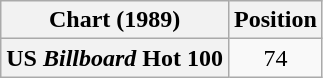<table class="wikitable plainrowheaders" style="text-align:center">
<tr>
<th>Chart (1989)</th>
<th>Position</th>
</tr>
<tr>
<th scope="row">US <em>Billboard</em> Hot 100</th>
<td>74</td>
</tr>
</table>
